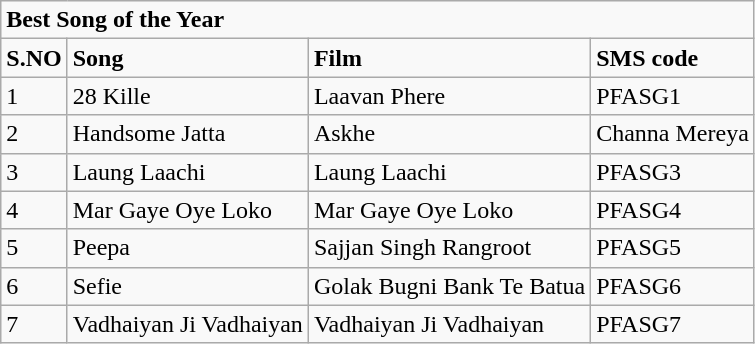<table class="wikitable">
<tr>
<td colspan="4"><strong>Best Song of the Year</strong></td>
</tr>
<tr>
<td><strong>S.NO</strong></td>
<td><strong>Song</strong></td>
<td><strong>Film</strong></td>
<td><strong>SMS code</strong></td>
</tr>
<tr>
<td>1</td>
<td>28 Kille</td>
<td>Laavan Phere</td>
<td>PFASG1</td>
</tr>
<tr>
<td>2</td>
<td>Handsome Jatta</td>
<td>Askhe</td>
<td>Channa Mereya</td>
</tr>
<tr>
<td>3</td>
<td>Laung Laachi</td>
<td>Laung Laachi</td>
<td>PFASG3</td>
</tr>
<tr>
<td>4</td>
<td>Mar Gaye Oye Loko</td>
<td>Mar Gaye Oye Loko</td>
<td>PFASG4</td>
</tr>
<tr>
<td>5</td>
<td>Peepa</td>
<td>Sajjan Singh Rangroot</td>
<td>PFASG5</td>
</tr>
<tr>
<td>6</td>
<td>Sefie</td>
<td>Golak Bugni Bank Te Batua</td>
<td>PFASG6</td>
</tr>
<tr>
<td>7</td>
<td>Vadhaiyan Ji Vadhaiyan</td>
<td>Vadhaiyan Ji Vadhaiyan</td>
<td>PFASG7</td>
</tr>
</table>
